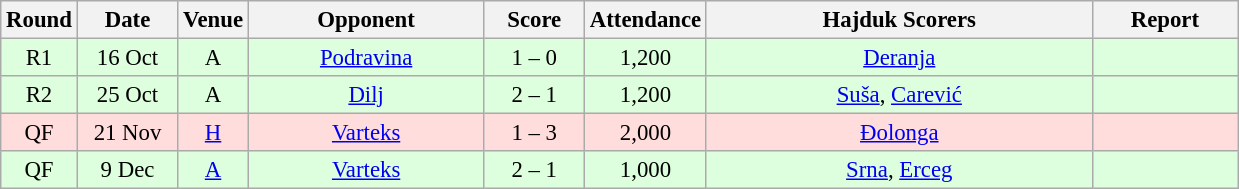<table class="wikitable sortable" style="text-align: center; font-size:95%;">
<tr>
<th width="30">Round</th>
<th width="60">Date</th>
<th width="20">Venue</th>
<th width="150">Opponent</th>
<th width="60">Score</th>
<th width="40">Attendance</th>
<th width="250">Hajduk Scorers</th>
<th width="90" class="unsortable">Report</th>
</tr>
<tr bgcolor="#ddffdd">
<td>R1</td>
<td>16 Oct</td>
<td>A</td>
<td><a href='#'>Podravina</a></td>
<td>1 – 0</td>
<td>1,200</td>
<td><a href='#'>Deranja</a></td>
<td></td>
</tr>
<tr bgcolor="#ddffdd">
<td>R2</td>
<td>25 Oct</td>
<td>A</td>
<td><a href='#'>Dilj</a></td>
<td>2 – 1</td>
<td>1,200</td>
<td><a href='#'>Suša</a>, <a href='#'>Carević</a></td>
<td></td>
</tr>
<tr bgcolor="#ffdddd">
<td>QF</td>
<td>21 Nov</td>
<td><a href='#'>H</a></td>
<td><a href='#'>Varteks</a></td>
<td>1 – 3</td>
<td>2,000</td>
<td><a href='#'>Đolonga</a></td>
<td></td>
</tr>
<tr bgcolor="#ddffdd">
<td>QF</td>
<td>9 Dec</td>
<td><a href='#'>A</a></td>
<td><a href='#'>Varteks</a></td>
<td>2 – 1</td>
<td>1,000</td>
<td><a href='#'>Srna</a>, <a href='#'>Erceg</a></td>
<td></td>
</tr>
</table>
